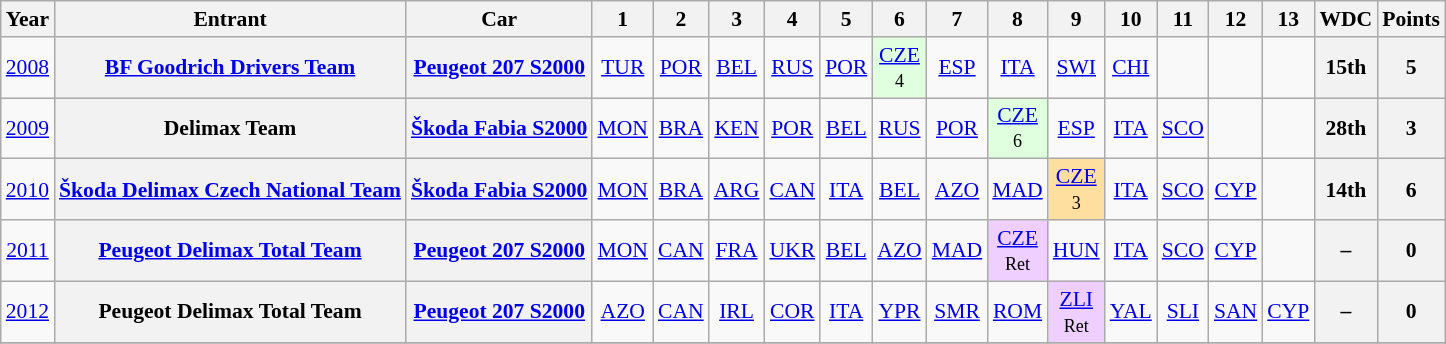<table class="wikitable" border="1" style="text-align:center; font-size:90%;">
<tr>
<th>Year</th>
<th>Entrant</th>
<th>Car</th>
<th>1</th>
<th>2</th>
<th>3</th>
<th>4</th>
<th>5</th>
<th>6</th>
<th>7</th>
<th>8</th>
<th>9</th>
<th>10</th>
<th>11</th>
<th>12</th>
<th>13</th>
<th>WDC</th>
<th>Points</th>
</tr>
<tr>
<td><a href='#'>2008</a></td>
<th> <a href='#'>BF Goodrich Drivers Team</a></th>
<th><a href='#'>Peugeot 207 S2000</a></th>
<td><a href='#'>TUR</a></td>
<td><a href='#'>POR</a></td>
<td><a href='#'>BEL</a></td>
<td><a href='#'>RUS</a></td>
<td><a href='#'>POR</a></td>
<td style="background:#DFFFDF;"><a href='#'>CZE</a><br><small>4</small></td>
<td><a href='#'>ESP</a></td>
<td><a href='#'>ITA</a></td>
<td><a href='#'>SWI</a></td>
<td><a href='#'>CHI</a></td>
<td></td>
<td></td>
<td></td>
<th>15th</th>
<th>5</th>
</tr>
<tr>
<td><a href='#'>2009</a></td>
<th> Delimax Team</th>
<th><a href='#'>Škoda Fabia S2000</a></th>
<td><a href='#'>MON</a></td>
<td><a href='#'>BRA</a></td>
<td><a href='#'>KEN</a></td>
<td><a href='#'>POR</a></td>
<td><a href='#'>BEL</a></td>
<td><a href='#'>RUS</a></td>
<td><a href='#'>POR</a></td>
<td style="background:#DFFFDF;"><a href='#'>CZE</a><br><small>6</small></td>
<td><a href='#'>ESP</a></td>
<td><a href='#'>ITA</a></td>
<td><a href='#'>SCO</a></td>
<td></td>
<td></td>
<th>28th</th>
<th>3</th>
</tr>
<tr>
<td><a href='#'>2010</a></td>
<th> <a href='#'>Škoda Delimax Czech National Team</a></th>
<th><a href='#'>Škoda Fabia S2000</a></th>
<td><a href='#'>MON</a></td>
<td><a href='#'>BRA</a></td>
<td><a href='#'>ARG</a></td>
<td><a href='#'>CAN</a></td>
<td><a href='#'>ITA</a></td>
<td><a href='#'>BEL</a></td>
<td><a href='#'>AZO</a></td>
<td><a href='#'>MAD</a></td>
<td style="background:#FFDF9F;"><a href='#'>CZE</a><br><small>3</small></td>
<td><a href='#'>ITA</a></td>
<td><a href='#'>SCO</a></td>
<td><a href='#'>CYP</a></td>
<td></td>
<th>14th</th>
<th>6</th>
</tr>
<tr>
<td><a href='#'>2011</a></td>
<th> <a href='#'>Peugeot Delimax Total Team</a></th>
<th><a href='#'>Peugeot 207 S2000</a></th>
<td><a href='#'>MON</a></td>
<td><a href='#'>CAN</a></td>
<td><a href='#'>FRA</a></td>
<td><a href='#'>UKR</a></td>
<td><a href='#'>BEL</a></td>
<td><a href='#'>AZO</a></td>
<td><a href='#'>MAD</a></td>
<td style="background:#EFCFFF;"><a href='#'>CZE</a><br><small>Ret</small></td>
<td><a href='#'>HUN</a></td>
<td><a href='#'>ITA</a></td>
<td><a href='#'>SCO</a></td>
<td><a href='#'>CYP</a></td>
<td></td>
<th>–</th>
<th>0</th>
</tr>
<tr>
<td><a href='#'>2012</a></td>
<th> Peugeot Delimax Total Team</th>
<th><a href='#'>Peugeot 207 S2000</a></th>
<td><a href='#'>AZO</a></td>
<td><a href='#'>CAN</a></td>
<td><a href='#'>IRL</a></td>
<td><a href='#'>COR</a></td>
<td><a href='#'>ITA</a></td>
<td><a href='#'>YPR</a></td>
<td><a href='#'>SMR</a></td>
<td><a href='#'>ROM</a></td>
<td style="background:#EFCFFF;"><a href='#'>ZLI</a><br><small>Ret</small></td>
<td><a href='#'>YAL</a></td>
<td><a href='#'>SLI</a></td>
<td><a href='#'>SAN</a></td>
<td><a href='#'>CYP</a></td>
<th>–</th>
<th>0</th>
</tr>
<tr>
</tr>
</table>
